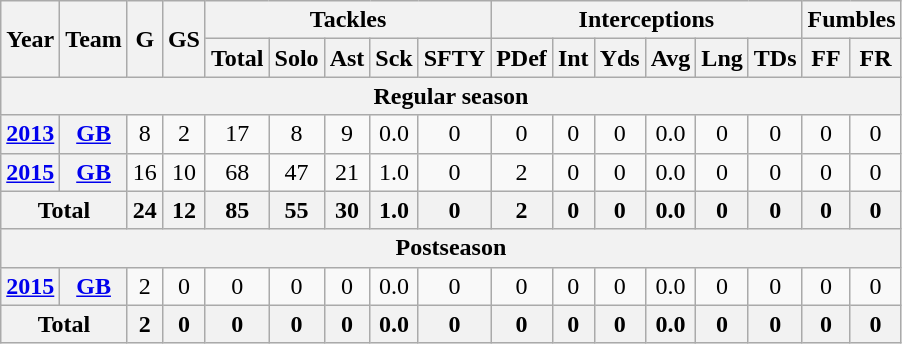<table class="wikitable" style="text-align: center;">
<tr>
<th rowspan=2>Year</th>
<th rowspan=2>Team</th>
<th rowspan=2>G</th>
<th rowspan=2>GS</th>
<th colspan=5>Tackles</th>
<th colspan=6>Interceptions</th>
<th colspan=2>Fumbles</th>
</tr>
<tr>
<th>Total</th>
<th>Solo</th>
<th>Ast</th>
<th>Sck</th>
<th>SFTY</th>
<th>PDef</th>
<th>Int</th>
<th>Yds</th>
<th>Avg</th>
<th>Lng</th>
<th>TDs</th>
<th>FF</th>
<th>FR</th>
</tr>
<tr>
<th colspan=17><strong>Regular season</strong></th>
</tr>
<tr>
<th><a href='#'>2013</a></th>
<th><a href='#'>GB</a></th>
<td>8</td>
<td>2</td>
<td>17</td>
<td>8</td>
<td>9</td>
<td>0.0</td>
<td>0</td>
<td>0</td>
<td>0</td>
<td>0</td>
<td>0.0</td>
<td>0</td>
<td>0</td>
<td>0</td>
<td>0</td>
</tr>
<tr>
<th><a href='#'>2015</a></th>
<th><a href='#'>GB</a></th>
<td>16</td>
<td>10</td>
<td>68</td>
<td>47</td>
<td>21</td>
<td>1.0</td>
<td>0</td>
<td>2</td>
<td>0</td>
<td>0</td>
<td>0.0</td>
<td>0</td>
<td>0</td>
<td>0</td>
<td>0</td>
</tr>
<tr>
<th colspan=2>Total</th>
<th>24</th>
<th>12</th>
<th>85</th>
<th>55</th>
<th>30</th>
<th>1.0</th>
<th>0</th>
<th>2</th>
<th>0</th>
<th>0</th>
<th>0.0</th>
<th>0</th>
<th>0</th>
<th>0</th>
<th>0</th>
</tr>
<tr>
<th colspan=17><strong>Postseason</strong></th>
</tr>
<tr>
<th><a href='#'>2015</a></th>
<th><a href='#'>GB</a></th>
<td>2</td>
<td>0</td>
<td>0</td>
<td>0</td>
<td>0</td>
<td>0.0</td>
<td>0</td>
<td>0</td>
<td>0</td>
<td>0</td>
<td>0.0</td>
<td>0</td>
<td>0</td>
<td>0</td>
<td>0</td>
</tr>
<tr>
<th colspan=2>Total</th>
<th>2</th>
<th>0</th>
<th>0</th>
<th>0</th>
<th>0</th>
<th>0.0</th>
<th>0</th>
<th>0</th>
<th>0</th>
<th>0</th>
<th>0.0</th>
<th>0</th>
<th>0</th>
<th>0</th>
<th>0</th>
</tr>
</table>
